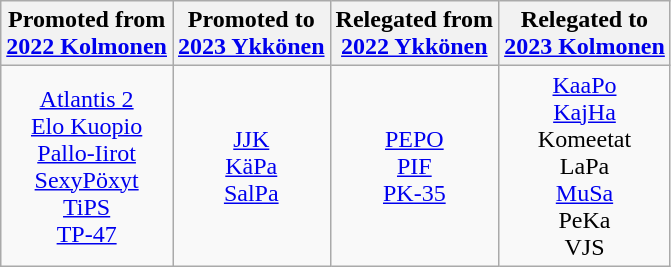<table class="wikitable">
<tr>
<th>Promoted from<br><a href='#'>2022 Kolmonen</a></th>
<th>Promoted to<br><a href='#'>2023 Ykkönen</a></th>
<th>Relegated from<br><a href='#'>2022 Ykkönen</a></th>
<th>Relegated to<br><a href='#'>2023 Kolmonen</a></th>
</tr>
<tr>
<td align=center><a href='#'>Atlantis 2</a><br><a href='#'>Elo Kuopio</a><br><a href='#'>Pallo-Iirot</a><br><a href='#'>SexyPöxyt</a><br><a href='#'>TiPS</a><br><a href='#'>TP-47</a></td>
<td align=center><a href='#'>JJK</a><br><a href='#'>KäPa</a><br><a href='#'>SalPa</a></td>
<td align=center><a href='#'>PEPO</a><br><a href='#'>PIF</a><br><a href='#'>PK-35</a></td>
<td align=center><a href='#'>KaaPo</a><br><a href='#'>KajHa</a><br>Komeetat<br>LaPa<br><a href='#'>MuSa</a><br>PeKa<br>VJS</td>
</tr>
</table>
